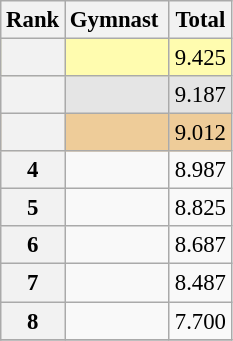<table class="wikitable sortable" style="text-align:center; font-size:95%">
<tr>
<th scope=col>Rank</th>
<th scope=col>Gymnast </th>
<th scope=col>Total</th>
</tr>
<tr bgcolor=fffcaf>
<th scope=row style="text-align:center"></th>
<td align=left> </td>
<td>9.425</td>
</tr>
<tr bgcolor=e5e5e5>
<th scope=row style="text-align:center"></th>
<td align=left> </td>
<td>9.187</td>
</tr>
<tr bgcolor=eecc99>
<th scope=row style="text-align:center"></th>
<td align=left> </td>
<td>9.012</td>
</tr>
<tr>
<th scope=row style="text-align:center">4</th>
<td align=left> </td>
<td>8.987</td>
</tr>
<tr>
<th scope=row style="text-align:center">5</th>
<td align=left> </td>
<td>8.825</td>
</tr>
<tr>
<th scope=row style="text-align:center">6</th>
<td align=left> </td>
<td>8.687</td>
</tr>
<tr>
<th scope=row style="text-align:center">7</th>
<td align=left> </td>
<td>8.487</td>
</tr>
<tr>
<th scope=row style="text-align:center">8</th>
<td align=left> </td>
<td>7.700</td>
</tr>
<tr>
</tr>
</table>
